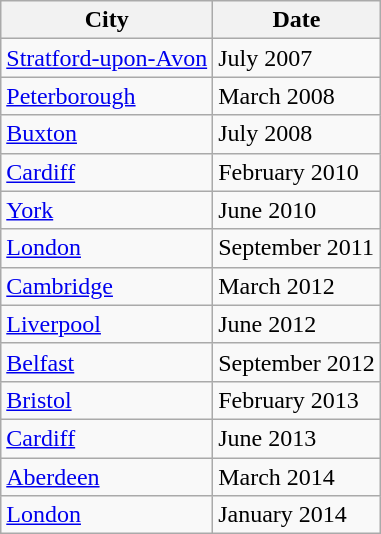<table class="wikitable">
<tr>
<th valign=top>City</th>
<th valign=top>Date</th>
</tr>
<tr>
<td><a href='#'>Stratford-upon-Avon</a></td>
<td>July 2007</td>
</tr>
<tr>
<td><a href='#'>Peterborough</a></td>
<td>March 2008</td>
</tr>
<tr>
<td><a href='#'>Buxton</a></td>
<td>July 2008</td>
</tr>
<tr>
<td><a href='#'>Cardiff</a></td>
<td>February 2010</td>
</tr>
<tr>
<td><a href='#'>York</a></td>
<td>June 2010</td>
</tr>
<tr>
<td><a href='#'>London</a></td>
<td>September 2011</td>
</tr>
<tr>
<td><a href='#'>Cambridge</a></td>
<td>March 2012</td>
</tr>
<tr>
<td><a href='#'>Liverpool</a></td>
<td>June 2012</td>
</tr>
<tr>
<td><a href='#'>Belfast</a></td>
<td>September 2012</td>
</tr>
<tr>
<td><a href='#'>Bristol</a></td>
<td>February 2013</td>
</tr>
<tr>
<td><a href='#'>Cardiff</a></td>
<td>June 2013</td>
</tr>
<tr>
<td><a href='#'>Aberdeen</a></td>
<td>March 2014</td>
</tr>
<tr>
<td><a href='#'>London</a></td>
<td>January 2014</td>
</tr>
</table>
